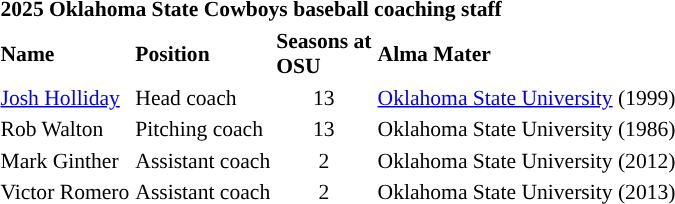<table class="toccolours" style="text-align: left; font-size:90%;">
<tr>
<th colspan="4">2025 Oklahoma State Cowboys baseball coaching staff</th>
</tr>
<tr>
<th>Name</th>
<th>Position</th>
<th>Seasons at<br>OSU</th>
<th>Alma Mater</th>
</tr>
<tr>
<td><a href='#'>Josh Holliday</a></td>
<td>Head coach</td>
<td align=center>13</td>
<td><a href='#'>Oklahoma State University</a> (1999)</td>
</tr>
<tr>
<td>Rob Walton</td>
<td>Pitching coach</td>
<td align=center>13</td>
<td>Oklahoma State University (1986)</td>
</tr>
<tr>
<td>Mark Ginther</td>
<td>Assistant coach</td>
<td align=center>2</td>
<td>Oklahoma State University (2012)</td>
</tr>
<tr>
<td>Victor Romero</td>
<td>Assistant coach</td>
<td align=center>2</td>
<td>Oklahoma State University (2013)</td>
</tr>
</table>
